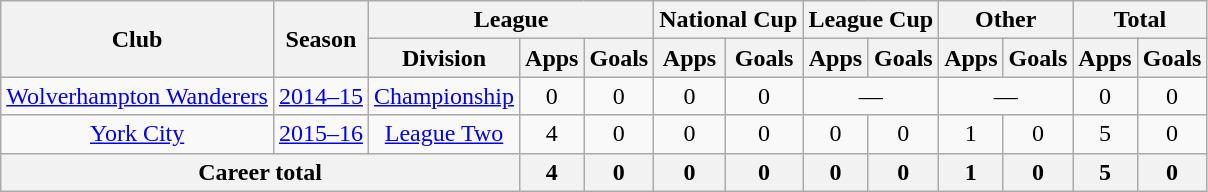<table class=wikitable style="text-align:center">
<tr>
<th rowspan=2>Club</th>
<th rowspan=2>Season</th>
<th colspan=3>League</th>
<th colspan=2>National Cup</th>
<th colspan=2>League Cup</th>
<th colspan=2>Other</th>
<th colspan=2>Total</th>
</tr>
<tr>
<th>Division</th>
<th>Apps</th>
<th>Goals</th>
<th>Apps</th>
<th>Goals</th>
<th>Apps</th>
<th>Goals</th>
<th>Apps</th>
<th>Goals</th>
<th>Apps</th>
<th>Goals</th>
</tr>
<tr>
<td><a href='#'>Wolverhampton Wanderers</a></td>
<td><a href='#'>2014–15</a></td>
<td><a href='#'>Championship</a></td>
<td>0</td>
<td>0</td>
<td>0</td>
<td>0</td>
<td colspan=2>—</td>
<td colspan=2>—</td>
<td>0</td>
<td>0</td>
</tr>
<tr>
<td><a href='#'>York City</a></td>
<td><a href='#'>2015–16</a></td>
<td><a href='#'>League Two</a></td>
<td>4</td>
<td>0</td>
<td>0</td>
<td>0</td>
<td>0</td>
<td>0</td>
<td>1</td>
<td>0</td>
<td>5</td>
<td>0</td>
</tr>
<tr>
<th colspan=3>Career total</th>
<th>4</th>
<th>0</th>
<th>0</th>
<th>0</th>
<th>0</th>
<th>0</th>
<th>1</th>
<th>0</th>
<th>5</th>
<th>0</th>
</tr>
</table>
